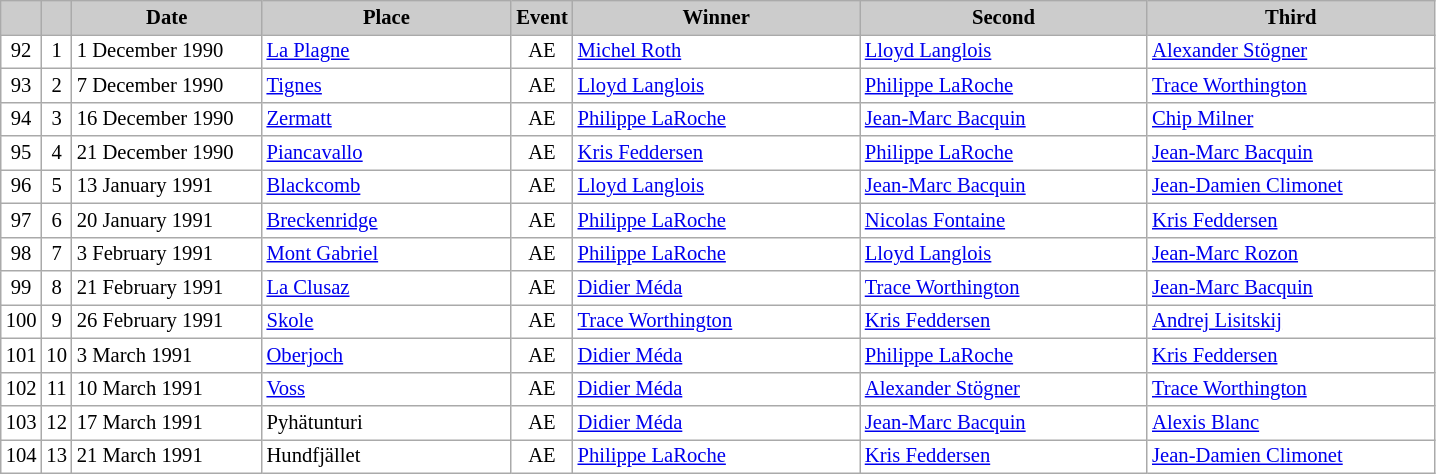<table class="wikitable plainrowheaders" style="background:#fff; font-size:86%; line-height:16px; border:grey solid 1px; border-collapse:collapse;">
<tr style="background:#ccc; text-align:center;">
<th scope="col" style="background:#ccc; width=20 px;"></th>
<th scope="col" style="background:#ccc; width=30 px;"></th>
<th scope="col" style="background:#ccc; width:120px;">Date</th>
<th scope="col" style="background:#ccc; width:160px;">Place</th>
<th scope="col" style="background:#ccc; width:15px;">Event</th>
<th scope="col" style="background:#ccc; width:185px;">Winner</th>
<th scope="col" style="background:#ccc; width:185px;">Second</th>
<th scope="col" style="background:#ccc; width:185px;">Third</th>
</tr>
<tr>
<td align=center>92</td>
<td align=center>1</td>
<td>1 December 1990</td>
<td> <a href='#'>La Plagne</a></td>
<td align=center>AE</td>
<td> <a href='#'>Michel Roth</a></td>
<td> <a href='#'>Lloyd Langlois</a></td>
<td> <a href='#'>Alexander Stögner</a></td>
</tr>
<tr>
<td align=center>93</td>
<td align=center>2</td>
<td>7 December 1990</td>
<td> <a href='#'>Tignes</a></td>
<td align=center>AE</td>
<td> <a href='#'>Lloyd Langlois</a></td>
<td> <a href='#'>Philippe LaRoche</a></td>
<td> <a href='#'>Trace Worthington</a></td>
</tr>
<tr>
<td align=center>94</td>
<td align=center>3</td>
<td>16 December 1990</td>
<td> <a href='#'>Zermatt</a></td>
<td align=center>AE</td>
<td> <a href='#'>Philippe LaRoche</a></td>
<td> <a href='#'>Jean-Marc Bacquin</a></td>
<td> <a href='#'>Chip Milner</a></td>
</tr>
<tr>
<td align=center>95</td>
<td align=center>4</td>
<td>21 December 1990</td>
<td> <a href='#'>Piancavallo</a></td>
<td align=center>AE</td>
<td> <a href='#'>Kris Feddersen</a></td>
<td> <a href='#'>Philippe LaRoche</a></td>
<td> <a href='#'>Jean-Marc Bacquin</a></td>
</tr>
<tr>
<td align=center>96</td>
<td align=center>5</td>
<td>13 January 1991</td>
<td> <a href='#'>Blackcomb</a></td>
<td align=center>AE</td>
<td> <a href='#'>Lloyd Langlois</a></td>
<td> <a href='#'>Jean-Marc Bacquin</a></td>
<td> <a href='#'>Jean-Damien Climonet</a></td>
</tr>
<tr>
<td align=center>97</td>
<td align=center>6</td>
<td>20 January 1991</td>
<td> <a href='#'>Breckenridge</a></td>
<td align=center>AE</td>
<td> <a href='#'>Philippe LaRoche</a></td>
<td> <a href='#'>Nicolas Fontaine</a></td>
<td> <a href='#'>Kris Feddersen</a></td>
</tr>
<tr>
<td align=center>98</td>
<td align=center>7</td>
<td>3 February 1991</td>
<td> <a href='#'>Mont Gabriel</a></td>
<td align=center>AE</td>
<td> <a href='#'>Philippe LaRoche</a></td>
<td> <a href='#'>Lloyd Langlois</a></td>
<td> <a href='#'>Jean-Marc Rozon</a></td>
</tr>
<tr>
<td align=center>99</td>
<td align=center>8</td>
<td>21 February 1991</td>
<td> <a href='#'>La Clusaz</a></td>
<td align=center>AE</td>
<td> <a href='#'>Didier Méda</a></td>
<td> <a href='#'>Trace Worthington</a></td>
<td> <a href='#'>Jean-Marc Bacquin</a></td>
</tr>
<tr>
<td align=center>100</td>
<td align=center>9</td>
<td>26 February 1991</td>
<td> <a href='#'>Skole</a></td>
<td align=center>AE</td>
<td> <a href='#'>Trace Worthington</a></td>
<td> <a href='#'>Kris Feddersen</a></td>
<td> <a href='#'>Andrej Lisitskij</a></td>
</tr>
<tr>
<td align=center>101</td>
<td align=center>10</td>
<td>3 March 1991</td>
<td> <a href='#'>Oberjoch</a></td>
<td align=center>AE</td>
<td> <a href='#'>Didier Méda</a></td>
<td> <a href='#'>Philippe LaRoche</a></td>
<td> <a href='#'>Kris Feddersen</a></td>
</tr>
<tr>
<td align=center>102</td>
<td align=center>11</td>
<td>10 March 1991</td>
<td> <a href='#'>Voss</a></td>
<td align=center>AE</td>
<td> <a href='#'>Didier Méda</a></td>
<td> <a href='#'>Alexander Stögner</a></td>
<td> <a href='#'>Trace Worthington</a></td>
</tr>
<tr>
<td align=center>103</td>
<td align=center>12</td>
<td>17 March 1991</td>
<td> Pyhätunturi</td>
<td align=center>AE</td>
<td> <a href='#'>Didier Méda</a></td>
<td> <a href='#'>Jean-Marc Bacquin</a></td>
<td> <a href='#'>Alexis Blanc</a></td>
</tr>
<tr>
<td align=center>104</td>
<td align=center>13</td>
<td>21 March 1991</td>
<td> Hundfjället</td>
<td align=center>AE</td>
<td> <a href='#'>Philippe LaRoche</a></td>
<td> <a href='#'>Kris Feddersen</a></td>
<td> <a href='#'>Jean-Damien Climonet</a></td>
</tr>
</table>
